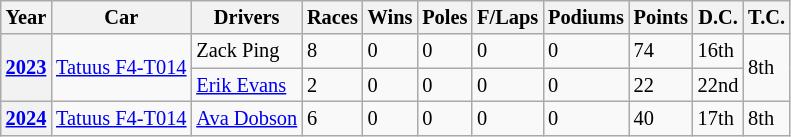<table class="wikitable" style="font-size:85%">
<tr>
<th>Year</th>
<th>Car</th>
<th>Drivers</th>
<th>Races</th>
<th>Wins</th>
<th>Poles</th>
<th>F/Laps</th>
<th>Podiums</th>
<th>Points</th>
<th>D.C.</th>
<th>T.C.</th>
</tr>
<tr>
<th rowspan="2"><a href='#'>2023</a></th>
<td rowspan="2"><a href='#'>Tatuus F4-T014</a></td>
<td> Zack Ping</td>
<td>8</td>
<td>0</td>
<td>0</td>
<td>0</td>
<td>0</td>
<td>74</td>
<td>16th</td>
<td rowspan="2">8th</td>
</tr>
<tr>
<td> <a href='#'>Erik Evans</a></td>
<td>2</td>
<td>0</td>
<td>0</td>
<td>0</td>
<td>0</td>
<td>22</td>
<td>22nd</td>
</tr>
<tr>
<th><a href='#'>2024</a></th>
<td><a href='#'>Tatuus F4-T014</a></td>
<td> <a href='#'>Ava Dobson</a></td>
<td>6</td>
<td>0</td>
<td>0</td>
<td>0</td>
<td>0</td>
<td>40</td>
<td>17th</td>
<td>8th</td>
</tr>
</table>
